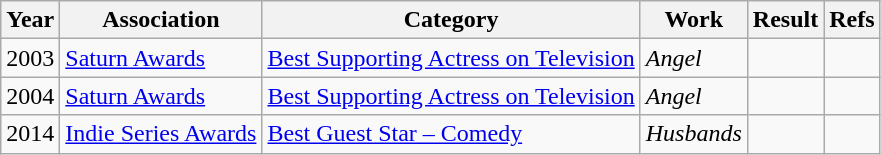<table class="wikitable">
<tr>
<th>Year</th>
<th>Association</th>
<th>Category</th>
<th>Work</th>
<th>Result</th>
<th>Refs</th>
</tr>
<tr>
<td>2003</td>
<td><a href='#'>Saturn Awards</a></td>
<td><a href='#'>Best Supporting Actress on Television</a></td>
<td><em>Angel</em></td>
<td></td>
<td style="text-align:center;"></td>
</tr>
<tr>
<td>2004</td>
<td><a href='#'>Saturn Awards</a></td>
<td><a href='#'>Best Supporting Actress on Television</a></td>
<td><em>Angel</em></td>
<td></td>
<td style="text-align:center;"></td>
</tr>
<tr>
<td>2014</td>
<td><a href='#'>Indie Series Awards</a></td>
<td><a href='#'>Best Guest Star – Comedy</a></td>
<td><em>Husbands</em></td>
<td></td>
<td style="text-align:center;"></td>
</tr>
</table>
